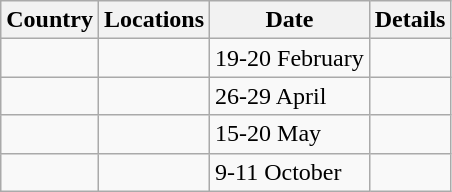<table class="wikitable">
<tr>
<th>Country</th>
<th>Locations</th>
<th>Date</th>
<th>Details</th>
</tr>
<tr>
<td></td>
<td></td>
<td>19-20 February</td>
<td></td>
</tr>
<tr>
<td></td>
<td></td>
<td>26-29 April</td>
<td></td>
</tr>
<tr>
<td></td>
<td></td>
<td>15-20 May</td>
<td></td>
</tr>
<tr>
<td></td>
<td></td>
<td>9-11 October</td>
<td></td>
</tr>
</table>
